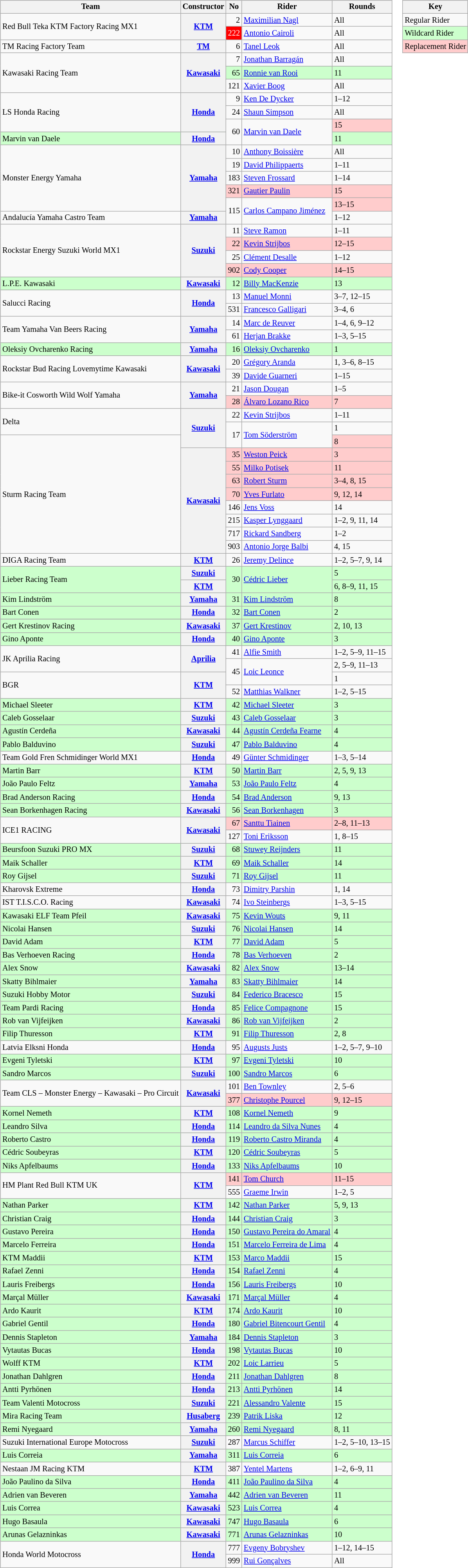<table>
<tr>
<td><br><table class="wikitable" style="font-size: 85%">
<tr>
<th>Team</th>
<th>Constructor</th>
<th>No</th>
<th>Rider</th>
<th>Rounds</th>
</tr>
<tr>
<td rowspan=2>Red Bull Teka KTM Factory Racing MX1</td>
<th rowspan=2><a href='#'>KTM</a></th>
<td align="right">2</td>
<td> <a href='#'>Maximilian Nagl</a></td>
<td>All</td>
</tr>
<tr>
<td align="right" style="background:red; color:white;">222</td>
<td> <a href='#'>Antonio Cairoli</a></td>
<td>All</td>
</tr>
<tr>
<td>TM Racing Factory Team</td>
<th><a href='#'>TM</a></th>
<td align="right">6</td>
<td> <a href='#'>Tanel Leok</a></td>
<td>All</td>
</tr>
<tr>
<td rowspan=3>Kawasaki Racing Team</td>
<th rowspan=3><a href='#'>Kawasaki</a></th>
<td align="right">7</td>
<td> <a href='#'>Jonathan Barragán</a></td>
<td>All</td>
</tr>
<tr style="background-color:#ccffcc">
<td align="right">65</td>
<td> <a href='#'>Ronnie van Rooi</a></td>
<td>11</td>
</tr>
<tr>
<td align="right">121</td>
<td> <a href='#'>Xavier Boog</a></td>
<td>All</td>
</tr>
<tr>
<td rowspan=3>LS Honda Racing</td>
<th rowspan=3><a href='#'>Honda</a></th>
<td align="right">9</td>
<td> <a href='#'>Ken De Dycker</a></td>
<td>1–12</td>
</tr>
<tr>
<td align="right">24</td>
<td> <a href='#'>Shaun Simpson</a></td>
<td>All</td>
</tr>
<tr>
<td rowspan=2 align="right">60</td>
<td rowspan=2> <a href='#'>Marvin van Daele</a></td>
<td style="background:#ffcccc;">15</td>
</tr>
<tr style="background-color:#ccffcc">
<td>Marvin van Daele</td>
<th><a href='#'>Honda</a></th>
<td>11</td>
</tr>
<tr>
<td rowspan=5>Monster Energy Yamaha</td>
<th rowspan=5><a href='#'>Yamaha</a></th>
<td align="right">10</td>
<td> <a href='#'>Anthony Boissière</a></td>
<td>All</td>
</tr>
<tr>
<td align="right">19</td>
<td> <a href='#'>David Philippaerts</a></td>
<td>1–11</td>
</tr>
<tr>
<td align="right">183</td>
<td> <a href='#'>Steven Frossard</a></td>
<td>1–14</td>
</tr>
<tr style="background:#ffcccc;">
<td align="right">321</td>
<td> <a href='#'>Gautier Paulin</a></td>
<td>15</td>
</tr>
<tr>
<td rowspan=2 align="right">115</td>
<td rowspan=2> <a href='#'>Carlos Campano Jiménez</a></td>
<td style="background:#ffcccc;">13–15</td>
</tr>
<tr>
<td>Andalucía Yamaha Castro Team</td>
<th><a href='#'>Yamaha</a></th>
<td>1–12</td>
</tr>
<tr>
<td rowspan=4>Rockstar Energy Suzuki World MX1</td>
<th rowspan=4><a href='#'>Suzuki</a></th>
<td align="right">11</td>
<td> <a href='#'>Steve Ramon</a></td>
<td>1–11</td>
</tr>
<tr style="background-color:#ffcccc">
<td align="right">22</td>
<td> <a href='#'>Kevin Strijbos</a></td>
<td>12–15</td>
</tr>
<tr>
<td align="right">25</td>
<td> <a href='#'>Clément Desalle</a></td>
<td>1–12</td>
</tr>
<tr style="background-color:#ffcccc">
<td align="right">902</td>
<td> <a href='#'>Cody Cooper</a></td>
<td>14–15</td>
</tr>
<tr style="background-color:#ccffcc">
<td>L.P.E. Kawasaki</td>
<th><a href='#'>Kawasaki</a></th>
<td align="right">12</td>
<td> <a href='#'>Billy MacKenzie</a></td>
<td>13</td>
</tr>
<tr>
<td rowspan=2>Salucci Racing</td>
<th rowspan=2><a href='#'>Honda</a></th>
<td align="right">13</td>
<td> <a href='#'>Manuel Monni</a></td>
<td>3–7, 12–15</td>
</tr>
<tr>
<td align="right">531</td>
<td> <a href='#'>Francesco Galligari</a></td>
<td>3–4, 6</td>
</tr>
<tr>
<td rowspan=2>Team Yamaha Van Beers Racing</td>
<th rowspan=2><a href='#'>Yamaha</a></th>
<td align="right">14</td>
<td> <a href='#'>Marc de Reuver</a></td>
<td>1–4, 6, 9–12</td>
</tr>
<tr>
<td align="right">61</td>
<td> <a href='#'>Herjan Brakke</a></td>
<td>1–3, 5–15</td>
</tr>
<tr style="background-color:#ccffcc">
<td>Oleksiy Ovcharenko Racing</td>
<th><a href='#'>Yamaha</a></th>
<td align="right">16</td>
<td> <a href='#'>Oleksiy Ovcharenko</a></td>
<td>1</td>
</tr>
<tr>
<td rowspan=2>Rockstar Bud Racing Lovemytime Kawasaki</td>
<th rowspan=2><a href='#'>Kawasaki</a></th>
<td align="right">20</td>
<td> <a href='#'>Grégory Aranda</a></td>
<td>1, 3–6, 8–15</td>
</tr>
<tr>
<td align="right">39</td>
<td> <a href='#'>Davide Guarneri</a></td>
<td>1–15</td>
</tr>
<tr>
<td rowspan=2>Bike-it Cosworth Wild Wolf Yamaha</td>
<th rowspan=2><a href='#'>Yamaha</a></th>
<td align="right">21</td>
<td> <a href='#'>Jason Dougan</a></td>
<td>1–5</td>
</tr>
<tr style="background-color:#ffcccc">
<td align="right">28</td>
<td> <a href='#'>Álvaro Lozano Rico</a></td>
<td>7</td>
</tr>
<tr>
<td rowspan=2>Delta</td>
<th rowspan=3><a href='#'>Suzuki</a></th>
<td align="right">22</td>
<td> <a href='#'>Kevin Strijbos</a></td>
<td>1–11</td>
</tr>
<tr>
<td rowspan=2 align="right">17</td>
<td rowspan=2> <a href='#'>Tom Söderström</a></td>
<td>1</td>
</tr>
<tr>
<td rowspan=9>Sturm Racing Team</td>
<td style="background:#ffcccc;">8</td>
</tr>
<tr>
<th rowspan=8><a href='#'>Kawasaki</a></th>
<td style="background:#ffcccc;" align="right">35</td>
<td style="background:#ffcccc;"> <a href='#'>Weston Peick</a></td>
<td style="background:#ffcccc;">3</td>
</tr>
<tr style="background:#ffcccc;">
<td align="right">55</td>
<td> <a href='#'>Milko Potisek</a></td>
<td>11</td>
</tr>
<tr style="background:#ffcccc;">
<td align="right">63</td>
<td> <a href='#'>Robert Sturm</a></td>
<td>3–4, 8, 15</td>
</tr>
<tr style="background:#ffcccc;">
<td align="right">70</td>
<td> <a href='#'>Yves Furlato</a></td>
<td>9, 12, 14</td>
</tr>
<tr>
<td align="right">146</td>
<td> <a href='#'>Jens Voss</a></td>
<td>14</td>
</tr>
<tr>
<td align="right">215</td>
<td> <a href='#'>Kasper Lynggaard</a></td>
<td>1–2, 9, 11, 14</td>
</tr>
<tr>
<td align="right">717</td>
<td> <a href='#'>Rickard Sandberg</a></td>
<td>1–2</td>
</tr>
<tr>
<td align="right">903</td>
<td> <a href='#'>Antonio Jorge Balbi</a></td>
<td>4, 15</td>
</tr>
<tr>
<td>DIGA Racing Team</td>
<th><a href='#'>KTM</a></th>
<td align="right">26</td>
<td> <a href='#'>Jeremy Delince</a></td>
<td>1–2, 5–7, 9, 14</td>
</tr>
<tr style="background-color:#ccffcc">
<td rowspan=2>Lieber Racing Team</td>
<th><a href='#'>Suzuki</a></th>
<td rowspan=2 align="right">30</td>
<td rowspan=2> <a href='#'>Cédric Lieber</a></td>
<td>5</td>
</tr>
<tr style="background-color:#ccffcc">
<th><a href='#'>KTM</a></th>
<td>6, 8–9, 11, 15</td>
</tr>
<tr style="background-color:#ccffcc">
<td>Kim Lindström</td>
<th><a href='#'>Yamaha</a></th>
<td align=right>31</td>
<td> <a href='#'>Kim Lindström</a></td>
<td>8</td>
</tr>
<tr style="background-color:#ccffcc">
<td>Bart Conen</td>
<th><a href='#'>Honda</a></th>
<td align="right">32</td>
<td> <a href='#'>Bart Conen</a></td>
<td>2</td>
</tr>
<tr>
</tr>
<tr style="background-color:#ccffcc">
<td>Gert Krestinov Racing</td>
<th><a href='#'>Kawasaki</a></th>
<td align="right">37</td>
<td> <a href='#'>Gert Krestinov</a></td>
<td>2, 10, 13</td>
</tr>
<tr style="background-color:#ccffcc">
<td>Gino Aponte</td>
<th><a href='#'>Honda</a></th>
<td align="right">40</td>
<td> <a href='#'>Gino Aponte</a></td>
<td>3</td>
</tr>
<tr>
<td rowspan=2>JK Aprilia Racing</td>
<th rowspan=2><a href='#'>Aprilia</a></th>
<td align="right">41</td>
<td> <a href='#'>Alfie Smith</a></td>
<td>1–2, 5–9, 11–15</td>
</tr>
<tr>
<td rowspan=2 align="right">45</td>
<td rowspan=2> <a href='#'>Loic Leonce</a></td>
<td>2, 5–9, 11–13</td>
</tr>
<tr>
<td rowspan=2>BGR</td>
<th rowspan=2><a href='#'>KTM</a></th>
<td>1</td>
</tr>
<tr>
<td align="right">52</td>
<td> <a href='#'>Matthias Walkner</a></td>
<td>1–2, 5–15</td>
</tr>
<tr style="background-color:#ccffcc">
<td>Michael Sleeter</td>
<th><a href='#'>KTM</a></th>
<td align="right">42</td>
<td> <a href='#'>Michael Sleeter</a></td>
<td>3</td>
</tr>
<tr style="background-color:#ccffcc">
<td>Caleb Gosselaar</td>
<th><a href='#'>Suzuki</a></th>
<td align="right">43</td>
<td> <a href='#'>Caleb Gosselaar</a></td>
<td>3</td>
</tr>
<tr style="background-color:#ccffcc">
<td>Agustín Cerdeña</td>
<th><a href='#'>Kawasaki</a></th>
<td align="right">44</td>
<td> <a href='#'>Agustín Cerdeña Fearne</a></td>
<td>4</td>
</tr>
<tr style="background-color:#ccffcc">
<td>Pablo Balduvino</td>
<th><a href='#'>Suzuki</a></th>
<td align="right">47</td>
<td> <a href='#'>Pablo Balduvino</a></td>
<td>4</td>
</tr>
<tr>
<td>Team Gold Fren Schmidinger World MX1</td>
<th><a href='#'>Honda</a></th>
<td align="right">49</td>
<td> <a href='#'>Günter Schmidinger</a></td>
<td>1–3, 5–14</td>
</tr>
<tr style="background-color:#ccffcc">
<td>Martin Barr</td>
<th><a href='#'>KTM</a></th>
<td align="right">50</td>
<td> <a href='#'>Martin Barr</a></td>
<td>2, 5, 9, 13</td>
</tr>
<tr style="background-color:#ccffcc">
<td>João Paulo Feltz</td>
<th><a href='#'>Yamaha</a></th>
<td align="right">53</td>
<td> <a href='#'>João Paulo Feltz</a></td>
<td>4</td>
</tr>
<tr style="background-color:#ccffcc">
<td>Brad Anderson Racing</td>
<th><a href='#'>Honda</a></th>
<td align="right">54</td>
<td> <a href='#'>Brad Anderson</a></td>
<td>9, 13</td>
</tr>
<tr style="background-color:#ccffcc">
<td>Sean Borkenhagen Racing</td>
<th><a href='#'>Kawasaki</a></th>
<td align="right">56</td>
<td> <a href='#'>Sean Borkenhagen</a></td>
<td>3</td>
</tr>
<tr>
<td rowspan=2>ICE1 RACING</td>
<th rowspan=2><a href='#'>Kawasaki</a></th>
<td style="background:#ffcccc;" align="right">67</td>
<td style="background:#ffcccc;"> <a href='#'>Santtu Tiainen</a></td>
<td style="background:#ffcccc;">2–8, 11–13</td>
</tr>
<tr>
<td align="right">127</td>
<td> <a href='#'>Toni Eriksson</a></td>
<td>1, 8–15</td>
</tr>
<tr style="background-color:#ccffcc">
<td>Beursfoon Suzuki PRO MX</td>
<th><a href='#'>Suzuki</a></th>
<td align="right">68</td>
<td> <a href='#'>Stuwey Reijnders</a></td>
<td>11</td>
</tr>
<tr style="background-color:#ccffcc">
<td>Maik Schaller</td>
<th><a href='#'>KTM</a></th>
<td align=right>69</td>
<td> <a href='#'>Maik Schaller</a></td>
<td>14</td>
</tr>
<tr style="background-color:#ccffcc">
<td>Roy Gijsel</td>
<th><a href='#'>Suzuki</a></th>
<td align="right">71</td>
<td> <a href='#'>Roy Gijsel</a></td>
<td>11</td>
</tr>
<tr>
<td>Kharovsk Extreme</td>
<th><a href='#'>Honda</a></th>
<td align="right">73</td>
<td> <a href='#'>Dimitry Parshin</a></td>
<td>1, 14</td>
</tr>
<tr>
<td>IST T.I.S.C.O. Racing</td>
<th><a href='#'>Kawasaki</a></th>
<td align="right">74</td>
<td> <a href='#'>Ivo Steinbergs</a></td>
<td>1–3, 5–15</td>
</tr>
<tr style="background-color:#ccffcc">
<td>Kawasaki ELF Team Pfeil</td>
<th><a href='#'>Kawasaki</a></th>
<td align="right">75</td>
<td> <a href='#'>Kevin Wouts</a></td>
<td>9, 11</td>
</tr>
<tr style="background-color:#ccffcc">
<td>Nicolai Hansen</td>
<th><a href='#'>Suzuki</a></th>
<td align=right>76</td>
<td> <a href='#'>Nicolai Hansen</a></td>
<td>14</td>
</tr>
<tr style="background-color:#ccffcc">
<td>David Adam</td>
<th><a href='#'>KTM</a></th>
<td align="right">77</td>
<td> <a href='#'>David Adam</a></td>
<td>5</td>
</tr>
<tr style="background-color:#ccffcc">
<td>Bas Verhoeven Racing</td>
<th><a href='#'>Honda</a></th>
<td align="right">78</td>
<td> <a href='#'>Bas Verhoeven</a></td>
<td>2</td>
</tr>
<tr style="background-color:#ccffcc">
<td>Alex Snow</td>
<th><a href='#'>Kawasaki</a></th>
<td align="right">82</td>
<td> <a href='#'>Alex Snow</a></td>
<td>13–14</td>
</tr>
<tr style="background-color:#ccffcc">
<td>Skatty Bihlmaier</td>
<th><a href='#'>Yamaha</a></th>
<td align=right>83</td>
<td> <a href='#'>Skatty Bihlmaier</a></td>
<td>14</td>
</tr>
<tr style="background-color:#ccffcc">
<td>Suzuki Hobby Motor</td>
<th><a href='#'>Suzuki</a></th>
<td align="right">84</td>
<td> <a href='#'>Federico Bracesco</a></td>
<td>15</td>
</tr>
<tr style="background-color:#ccffcc">
<td>Team Pardi Racing</td>
<th><a href='#'>Honda</a></th>
<td align="right">85</td>
<td> <a href='#'>Felice Compagnone</a></td>
<td>15</td>
</tr>
<tr style="background-color:#ccffcc">
<td>Rob van Vijfeijken</td>
<th><a href='#'>Kawasaki</a></th>
<td align="right">86</td>
<td> <a href='#'>Rob van Vijfeijken</a></td>
<td>2</td>
</tr>
<tr style="background-color:#ccffcc">
<td>Filip Thuresson</td>
<th><a href='#'>KTM</a></th>
<td align="right">91</td>
<td> <a href='#'>Filip Thuresson</a></td>
<td>2, 8</td>
</tr>
<tr>
<td>Latvia Elksni Honda</td>
<th><a href='#'>Honda</a></th>
<td align="right">95</td>
<td> <a href='#'>Augusts Justs</a></td>
<td>1–2, 5–7, 9–10</td>
</tr>
<tr style="background-color:#ccffcc">
<td>Evgeni Tyletski</td>
<th><a href='#'>KTM</a></th>
<td align="right">97</td>
<td> <a href='#'>Evgeni Tyletski</a></td>
<td>10</td>
</tr>
<tr style="background-color:#ccffcc">
<td>Sandro Marcos</td>
<th><a href='#'>Suzuki</a></th>
<td align="right">100</td>
<td> <a href='#'>Sandro Marcos</a></td>
<td>6</td>
</tr>
<tr>
<td rowspan=2>Team CLS – Monster Energy – Kawasaki – Pro Circuit</td>
<th rowspan=2><a href='#'>Kawasaki</a></th>
<td align="right">101</td>
<td> <a href='#'>Ben Townley</a></td>
<td>2, 5–6</td>
</tr>
<tr style="background-color:#ffcccc">
<td align="right">377</td>
<td> <a href='#'>Christophe Pourcel</a></td>
<td>9, 12–15</td>
</tr>
<tr style="background-color:#ccffcc">
<td>Kornel Nemeth</td>
<th><a href='#'>KTM</a></th>
<td align="right">108</td>
<td> <a href='#'>Kornel Nemeth</a></td>
<td>9</td>
</tr>
<tr style="background-color:#ccffcc">
<td>Leandro Silva</td>
<th><a href='#'>Honda</a></th>
<td align="right">114</td>
<td> <a href='#'>Leandro da Silva Nunes</a></td>
<td>4</td>
</tr>
<tr style="background-color:#ccffcc">
<td>Roberto Castro</td>
<th><a href='#'>Honda</a></th>
<td align="right">119</td>
<td> <a href='#'>Roberto Castro Miranda</a></td>
<td>4</td>
</tr>
<tr style="background-color:#ccffcc">
<td>Cédric Soubeyras</td>
<th><a href='#'>KTM</a></th>
<td align="right">120</td>
<td> <a href='#'>Cédric Soubeyras</a></td>
<td>5</td>
</tr>
<tr style="background-color:#ccffcc">
<td>Niks Apfelbaums</td>
<th><a href='#'>Honda</a></th>
<td align="right">133</td>
<td> <a href='#'>Niks Apfelbaums</a></td>
<td>10</td>
</tr>
<tr>
<td rowspan=2>HM Plant Red Bull KTM UK</td>
<th rowspan=2><a href='#'>KTM</a></th>
<td style="background:#ffcccc;" align="right">141</td>
<td style="background:#ffcccc;"> <a href='#'>Tom Church</a></td>
<td style="background:#ffcccc;">11–15</td>
</tr>
<tr>
<td align="right">555</td>
<td> <a href='#'>Graeme Irwin</a></td>
<td>1–2, 5</td>
</tr>
<tr style="background-color:#ccffcc">
<td>Nathan Parker</td>
<th><a href='#'>KTM</a></th>
<td align="right">142</td>
<td> <a href='#'>Nathan Parker</a></td>
<td>5, 9, 13</td>
</tr>
<tr style="background-color:#ccffcc">
<td>Christian Craig</td>
<th><a href='#'>Honda</a></th>
<td align="right">144</td>
<td> <a href='#'>Christian Craig</a></td>
<td>3</td>
</tr>
<tr style="background-color:#ccffcc">
<td>Gustavo Pereira</td>
<th><a href='#'>Honda</a></th>
<td align="right">150</td>
<td> <a href='#'>Gustavo Pereira do Amaral</a></td>
<td>4</td>
</tr>
<tr style="background-color:#ccffcc">
<td>Marcelo Ferreira</td>
<th><a href='#'>Honda</a></th>
<td align="right">151</td>
<td> <a href='#'>Marcelo Ferreira de Lima</a></td>
<td>4</td>
</tr>
<tr style="background-color:#ccffcc">
<td>KTM Maddii</td>
<th><a href='#'>KTM</a></th>
<td align="right">153</td>
<td> <a href='#'>Marco Maddii</a></td>
<td>15</td>
</tr>
<tr style="background-color:#ccffcc">
<td>Rafael Zenni</td>
<th><a href='#'>Honda</a></th>
<td align="right">154</td>
<td> <a href='#'>Rafael Zenni</a></td>
<td>4</td>
</tr>
<tr style="background-color:#ccffcc">
<td>Lauris Freibergs</td>
<th><a href='#'>Honda</a></th>
<td align="right">156</td>
<td> <a href='#'>Lauris Freibergs</a></td>
<td>10</td>
</tr>
<tr style="background-color:#ccffcc">
<td>Marçal Müller</td>
<th><a href='#'>Kawasaki</a></th>
<td align="right">171</td>
<td> <a href='#'>Marçal Müller</a></td>
<td>4</td>
</tr>
<tr style="background-color:#ccffcc">
<td>Ardo Kaurit</td>
<th><a href='#'>KTM</a></th>
<td align="right">174</td>
<td> <a href='#'>Ardo Kaurit</a></td>
<td>10</td>
</tr>
<tr style="background-color:#ccffcc">
<td>Gabriel Gentil</td>
<th><a href='#'>Honda</a></th>
<td align="right">180</td>
<td> <a href='#'>Gabriel Bitencourt Gentil</a></td>
<td>4</td>
</tr>
<tr style="background-color:#ccffcc">
<td>Dennis Stapleton</td>
<th><a href='#'>Yamaha</a></th>
<td align="right">184</td>
<td> <a href='#'>Dennis Stapleton</a></td>
<td>3</td>
</tr>
<tr style="background-color:#ccffcc">
<td>Vytautas Bucas</td>
<th><a href='#'>Honda</a></th>
<td align="right">198</td>
<td> <a href='#'>Vytautas Bucas</a></td>
<td>10</td>
</tr>
<tr style="background-color:#ccffcc">
<td>Wolff KTM</td>
<th><a href='#'>KTM</a></th>
<td align="right">202</td>
<td> <a href='#'>Loic Larrieu</a></td>
<td>5</td>
</tr>
<tr style="background-color:#ccffcc">
<td>Jonathan Dahlgren</td>
<th><a href='#'>Honda</a></th>
<td align=right>211</td>
<td> <a href='#'>Jonathan Dahlgren</a></td>
<td>8</td>
</tr>
<tr style="background-color:#ccffcc">
<td>Antti Pyrhönen</td>
<th><a href='#'>Honda</a></th>
<td align=right>213</td>
<td> <a href='#'>Antti Pyrhönen</a></td>
<td>14</td>
</tr>
<tr style="background-color:#ccffcc">
<td>Team Valenti Motocross</td>
<th><a href='#'>Suzuki</a></th>
<td align="right">221</td>
<td> <a href='#'>Alessandro Valente</a></td>
<td>15</td>
</tr>
<tr style="background-color:#ccffcc">
<td>Mira Racing Team</td>
<th><a href='#'>Husaberg</a></th>
<td align="right">239</td>
<td> <a href='#'>Patrik Liska</a></td>
<td>12</td>
</tr>
<tr style="background-color:#ccffcc">
<td>Remi Nyegaard</td>
<th><a href='#'>Yamaha</a></th>
<td align=right>260</td>
<td> <a href='#'>Remi Nyegaard</a></td>
<td>8, 11</td>
</tr>
<tr>
<td>Suzuki International Europe Motocross</td>
<th><a href='#'>Suzuki</a></th>
<td align="right">287</td>
<td> <a href='#'>Marcus Schiffer</a></td>
<td>1–2, 5–10, 13–15</td>
</tr>
<tr style="background-color:#ccffcc">
<td>Luis Correia</td>
<th><a href='#'>Yamaha</a></th>
<td align="right">311</td>
<td> <a href='#'>Luis Correia</a></td>
<td>6</td>
</tr>
<tr>
<td>Nestaan JM Racing KTM</td>
<th><a href='#'>KTM</a></th>
<td align="right">387</td>
<td> <a href='#'>Yentel Martens</a></td>
<td>1–2, 6–9, 11</td>
</tr>
<tr style="background-color:#ccffcc">
<td>João Paulino da Silva</td>
<th><a href='#'>Honda</a></th>
<td align="right">411</td>
<td> <a href='#'>João Paulino da Silva</a></td>
<td>4</td>
</tr>
<tr style="background-color:#ccffcc">
<td>Adrien van Beveren</td>
<th><a href='#'>Yamaha</a></th>
<td align="right">442</td>
<td> <a href='#'>Adrien van Beveren</a></td>
<td>11</td>
</tr>
<tr style="background-color:#ccffcc">
<td>Luis Correa</td>
<th><a href='#'>Kawasaki</a></th>
<td align="right">523</td>
<td> <a href='#'>Luis Correa</a></td>
<td>4</td>
</tr>
<tr style="background-color:#ccffcc">
<td>Hugo Basaula</td>
<th><a href='#'>Kawasaki</a></th>
<td align="right">747</td>
<td> <a href='#'>Hugo Basaula</a></td>
<td>6</td>
</tr>
<tr style="background-color:#ccffcc">
<td>Arunas Gelazninkas</td>
<th><a href='#'>Kawasaki</a></th>
<td align="right">771</td>
<td> <a href='#'>Arunas Gelazninkas</a></td>
<td>10</td>
</tr>
<tr>
<td rowspan=2>Honda World Motocross</td>
<th rowspan=2><a href='#'>Honda</a></th>
<td align="right">777</td>
<td> <a href='#'>Evgeny Bobryshev</a></td>
<td>1–12, 14–15</td>
</tr>
<tr>
<td align="right">999</td>
<td> <a href='#'>Rui Gonçalves</a></td>
<td>All</td>
</tr>
</table>
</td>
<td valign="top"><br><table class="wikitable" style="font-size: 85%">
<tr>
<th colspan=2>Key</th>
</tr>
<tr>
<td>Regular Rider</td>
</tr>
<tr style="background-color:#ccffcc">
<td>Wildcard Rider</td>
</tr>
<tr style="background-color:#ffcccc">
<td>Replacement Rider</td>
</tr>
</table>
</td>
</tr>
</table>
